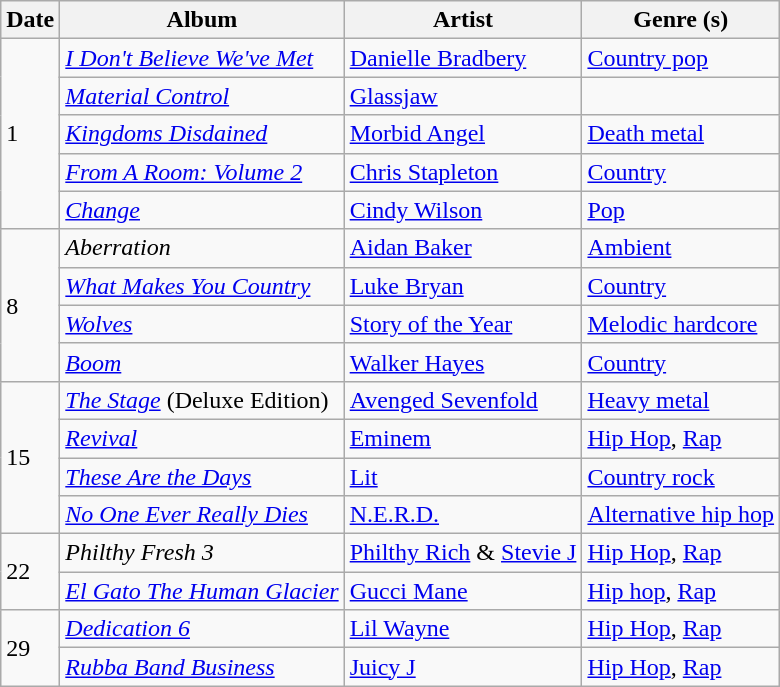<table class="wikitable">
<tr>
<th>Date</th>
<th>Album</th>
<th>Artist</th>
<th>Genre (s)</th>
</tr>
<tr>
<td rowspan="5">1</td>
<td><em><a href='#'>I Don't Believe We've Met</a></em></td>
<td><a href='#'>Danielle Bradbery</a></td>
<td><a href='#'>Country pop</a></td>
</tr>
<tr>
<td><em><a href='#'>Material Control</a></em></td>
<td><a href='#'>Glassjaw</a></td>
<td></td>
</tr>
<tr>
<td><em><a href='#'>Kingdoms Disdained</a></em></td>
<td><a href='#'>Morbid Angel</a></td>
<td><a href='#'>Death metal</a></td>
</tr>
<tr>
<td><em><a href='#'>From A Room: Volume 2</a></em></td>
<td><a href='#'>Chris Stapleton</a></td>
<td><a href='#'>Country</a></td>
</tr>
<tr>
<td><em><a href='#'>Change</a></em></td>
<td><a href='#'>Cindy Wilson</a></td>
<td><a href='#'>Pop</a></td>
</tr>
<tr>
<td rowspan="4">8</td>
<td><em>Aberration</em></td>
<td><a href='#'>Aidan Baker</a></td>
<td><a href='#'>Ambient</a></td>
</tr>
<tr>
<td><em><a href='#'>What Makes You Country</a></em></td>
<td><a href='#'>Luke Bryan</a></td>
<td><a href='#'>Country</a></td>
</tr>
<tr>
<td><em><a href='#'>Wolves</a></em></td>
<td><a href='#'>Story of the Year</a></td>
<td><a href='#'>Melodic hardcore</a></td>
</tr>
<tr>
<td><em><a href='#'>Boom</a></em></td>
<td><a href='#'>Walker Hayes</a></td>
<td><a href='#'>Country</a></td>
</tr>
<tr>
<td rowspan="4">15</td>
<td><em><a href='#'>The Stage</a></em> (Deluxe Edition)</td>
<td><a href='#'>Avenged Sevenfold</a></td>
<td><a href='#'>Heavy metal</a></td>
</tr>
<tr>
<td><em><a href='#'>Revival</a></em></td>
<td><a href='#'>Eminem</a></td>
<td><a href='#'>Hip Hop</a>, <a href='#'>Rap</a></td>
</tr>
<tr>
<td><em><a href='#'>These Are the Days</a></em></td>
<td><a href='#'>Lit</a></td>
<td><a href='#'>Country rock</a></td>
</tr>
<tr>
<td><em><a href='#'>No One Ever Really Dies</a></em></td>
<td><a href='#'>N.E.R.D.</a></td>
<td><a href='#'>Alternative hip hop</a></td>
</tr>
<tr>
<td rowspan="2">22</td>
<td><em>Philthy Fresh 3</em></td>
<td><a href='#'>Philthy Rich</a> & <a href='#'>Stevie J</a></td>
<td><a href='#'>Hip Hop</a>, <a href='#'>Rap</a></td>
</tr>
<tr>
<td><em><a href='#'>El Gato The Human Glacier</a></em></td>
<td><a href='#'>Gucci Mane</a></td>
<td><a href='#'>Hip hop</a>, <a href='#'>Rap</a></td>
</tr>
<tr>
<td rowspan="2">29</td>
<td><em><a href='#'>Dedication 6</a></em></td>
<td><a href='#'>Lil Wayne</a></td>
<td><a href='#'>Hip Hop</a>, <a href='#'>Rap</a></td>
</tr>
<tr>
<td><em><a href='#'>Rubba Band Business</a></em></td>
<td><a href='#'>Juicy J</a></td>
<td><a href='#'>Hip Hop</a>, <a href='#'>Rap</a></td>
</tr>
</table>
